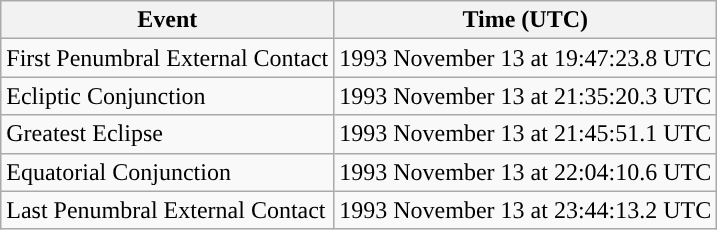<table class="wikitable">
<tr>
<th>Event</th>
<th>Time (UTC)</th>
</tr>
<tr>
<td>First Penumbral External Contact</td>
<td>1993 November 13 at 19:47:23.8 UTC</td>
</tr>
<tr>
<td>Ecliptic Conjunction</td>
<td>1993 November 13 at 21:35:20.3 UTC</td>
</tr>
<tr>
<td>Greatest Eclipse</td>
<td>1993 November 13 at 21:45:51.1 UTC</td>
</tr>
<tr>
<td>Equatorial Conjunction</td>
<td>1993 November 13 at 22:04:10.6 UTC</td>
</tr>
<tr>
<td>Last Penumbral External Contact</td>
<td>1993 November 13 at 23:44:13.2 UTC</td>
</tr>
</table>
